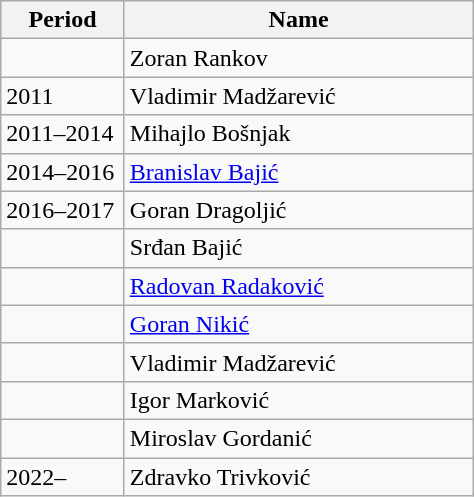<table class="wikitable">
<tr>
<th width="75">Period</th>
<th width="225">Name</th>
</tr>
<tr>
<td></td>
<td> Zoran Rankov</td>
</tr>
<tr>
<td>2011</td>
<td> Vladimir Madžarević</td>
</tr>
<tr>
<td>2011–2014</td>
<td> Mihajlo Bošnjak</td>
</tr>
<tr>
<td>2014–2016</td>
<td> <a href='#'>Branislav Bajić</a></td>
</tr>
<tr>
<td>2016–2017</td>
<td> Goran Dragoljić</td>
</tr>
<tr>
<td></td>
<td> Srđan Bajić</td>
</tr>
<tr>
<td></td>
<td> <a href='#'>Radovan Radaković</a></td>
</tr>
<tr>
<td></td>
<td> <a href='#'>Goran Nikić</a></td>
</tr>
<tr>
<td></td>
<td> Vladimir Madžarević</td>
</tr>
<tr>
<td></td>
<td> Igor Marković</td>
</tr>
<tr>
<td></td>
<td> Miroslav Gordanić</td>
</tr>
<tr>
<td>2022–</td>
<td> Zdravko Trivković</td>
</tr>
</table>
